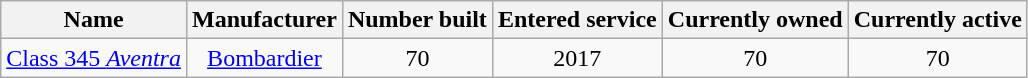<table class="wikitable sortable" style="text-align:center">
<tr>
<th>Name</th>
<th>Manufacturer</th>
<th>Number built</th>
<th>Entered service</th>
<th>Currently owned</th>
<th>Currently active</th>
</tr>
<tr>
<td><a href='#'>Class 345 <em>Aventra</em></a></td>
<td><a href='#'>Bombardier</a></td>
<td>70</td>
<td>2017</td>
<td>70</td>
<td>70</td>
</tr>
</table>
